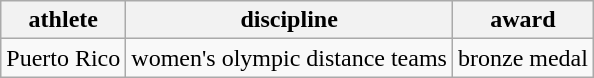<table class="wikitable">
<tr>
<th>athlete</th>
<th>discipline</th>
<th>award</th>
</tr>
<tr>
<td>Puerto Rico</td>
<td>women's olympic distance teams</td>
<td>bronze medal</td>
</tr>
</table>
